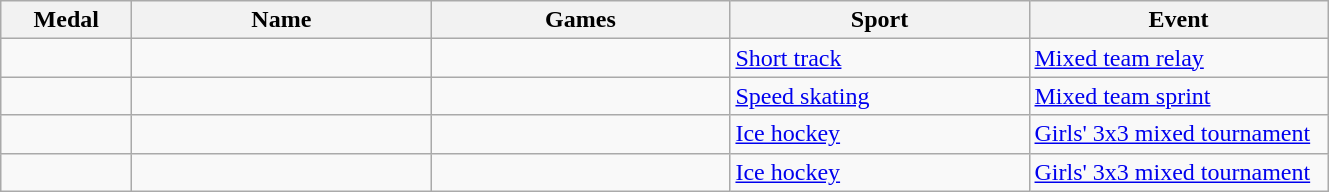<table class="wikitable sortable">
<tr>
<th style="width:5em">Medal</th>
<th style="width:12em">Name</th>
<th style="width:12em">Games</th>
<th style="width:12em">Sport</th>
<th style="width:12em">Event</th>
</tr>
<tr>
<td></td>
<td></td>
<td></td>
<td> <a href='#'>Short track</a></td>
<td><a href='#'>Mixed team relay</a></td>
</tr>
<tr>
<td></td>
<td></td>
<td></td>
<td> <a href='#'>Speed skating</a></td>
<td><a href='#'>Mixed team sprint</a></td>
</tr>
<tr>
<td></td>
<td></td>
<td></td>
<td> <a href='#'>Ice hockey</a></td>
<td><a href='#'>Girls' 3x3 mixed tournament</a></td>
</tr>
<tr>
<td></td>
<td></td>
<td></td>
<td> <a href='#'>Ice hockey</a></td>
<td><a href='#'>Girls' 3x3 mixed tournament</a></td>
</tr>
</table>
